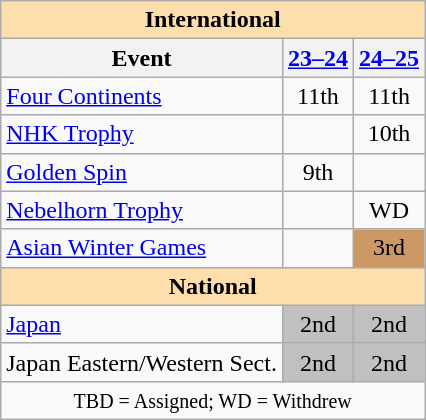<table class="wikitable" style="text-align:center">
<tr>
<th colspan="3" style="background-color: #ffdead;" align="center">International</th>
</tr>
<tr>
<th>Event</th>
<th><a href='#'>23–24</a></th>
<th><a href='#'>24–25</a></th>
</tr>
<tr>
<td align=left><a href='#'>Four Continents</a></td>
<td>11th</td>
<td>11th</td>
</tr>
<tr>
<td align=left> <a href='#'>NHK Trophy</a></td>
<td></td>
<td>10th</td>
</tr>
<tr>
<td align="left"> <a href='#'>Golden Spin</a></td>
<td>9th</td>
<td></td>
</tr>
<tr>
<td align=left> <a href='#'>Nebelhorn Trophy</a></td>
<td></td>
<td>WD</td>
</tr>
<tr>
<td align=left><a href='#'>Asian Winter Games</a></td>
<td></td>
<td bgcolor=cc9966>3rd</td>
</tr>
<tr>
<th colspan="3" style="background-color: #ffdead;" align="center">National</th>
</tr>
<tr>
<td align="left"><a href='#'>Japan</a></td>
<td bgcolor=silver>2nd</td>
<td bgcolor=silver>2nd</td>
</tr>
<tr>
<td align="left">Japan Eastern/Western Sect.</td>
<td bgcolor=silver>2nd</td>
<td bgcolor=silver>2nd</td>
</tr>
<tr>
<td colspan="3" align="center"><small>TBD = Assigned; WD = Withdrew</small></td>
</tr>
</table>
